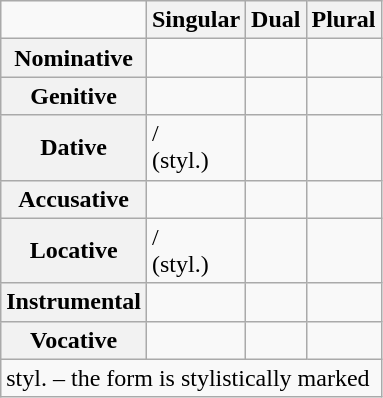<table class="wikitable">
<tr>
<td></td>
<th>Singular</th>
<th>Dual</th>
<th>Plural</th>
</tr>
<tr>
<th>Nominative</th>
<td></td>
<td></td>
<td></td>
</tr>
<tr>
<th>Genitive</th>
<td></td>
<td></td>
<td></td>
</tr>
<tr>
<th>Dative</th>
<td> /<br> (styl.)</td>
<td></td>
<td></td>
</tr>
<tr>
<th>Accusative</th>
<td></td>
<td></td>
<td></td>
</tr>
<tr>
<th>Locative</th>
<td> /<br> (styl.)</td>
<td></td>
<td></td>
</tr>
<tr>
<th>Instrumental</th>
<td></td>
<td></td>
<td></td>
</tr>
<tr>
<th>Vocative</th>
<td></td>
<td></td>
<td></td>
</tr>
<tr>
<td colspan="4">styl. – the form is stylistically marked</td>
</tr>
</table>
